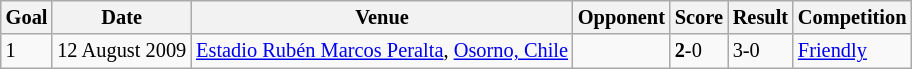<table class="wikitable collapsible collapsed" style=font-size:85%>
<tr>
<th>Goal</th>
<th>Date</th>
<th>Venue</th>
<th>Opponent</th>
<th>Score</th>
<th>Result</th>
<th>Competition</th>
</tr>
<tr>
<td>1</td>
<td>12 August 2009</td>
<td><a href='#'>Estadio Rubén Marcos Peralta</a>, <a href='#'>Osorno, Chile</a></td>
<td align=left></td>
<td><strong>2</strong>-0</td>
<td>3-0</td>
<td><a href='#'>Friendly</a></td>
</tr>
</table>
